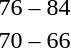<table style="text-align:center;">
<tr>
<th width=200></th>
<th width=100></th>
<th width=200></th>
<th></th>
</tr>
<tr>
<td align=right></td>
<td>76 – 84</td>
<td align=left><strong></strong></td>
</tr>
<tr>
<td align=right><strong></strong></td>
<td>70 – 66</td>
<td align=left></td>
</tr>
</table>
